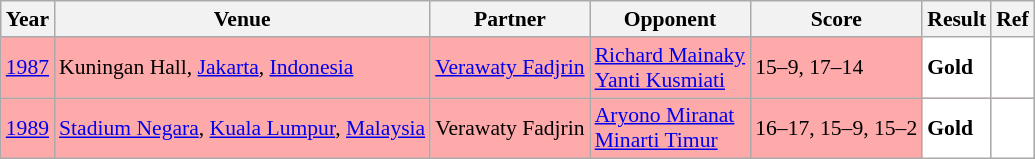<table class="sortable wikitable" style="font-size: 90%;">
<tr>
<th>Year</th>
<th>Venue</th>
<th>Partner</th>
<th>Opponent</th>
<th>Score</th>
<th>Result</th>
<th>Ref</th>
</tr>
<tr style="background:#FFAAAA">
<td align="center"><a href='#'>1987</a></td>
<td align="left">Kuningan Hall, <a href='#'>Jakarta</a>, <a href='#'>Indonesia</a></td>
<td align="left"> <a href='#'>Verawaty Fadjrin</a></td>
<td align="left"> <a href='#'>Richard Mainaky</a> <br>  <a href='#'>Yanti Kusmiati</a></td>
<td align="left">15–9, 17–14</td>
<td style="text-align:left; background:white"> <strong>Gold</strong></td>
<td style="text-align:center; background:white"></td>
</tr>
<tr style="background:#FFAAAA">
<td align="center"><a href='#'>1989</a></td>
<td align="left"><a href='#'>Stadium Negara</a>, <a href='#'>Kuala Lumpur</a>, <a href='#'>Malaysia</a></td>
<td align="left"> Verawaty Fadjrin</td>
<td align="left"> <a href='#'>Aryono Miranat</a> <br>  <a href='#'>Minarti Timur</a></td>
<td align="left">16–17, 15–9, 15–2</td>
<td style="text-align:left; background:white"> <strong>Gold</strong></td>
<td style="text-align:center; background:white"></td>
</tr>
</table>
